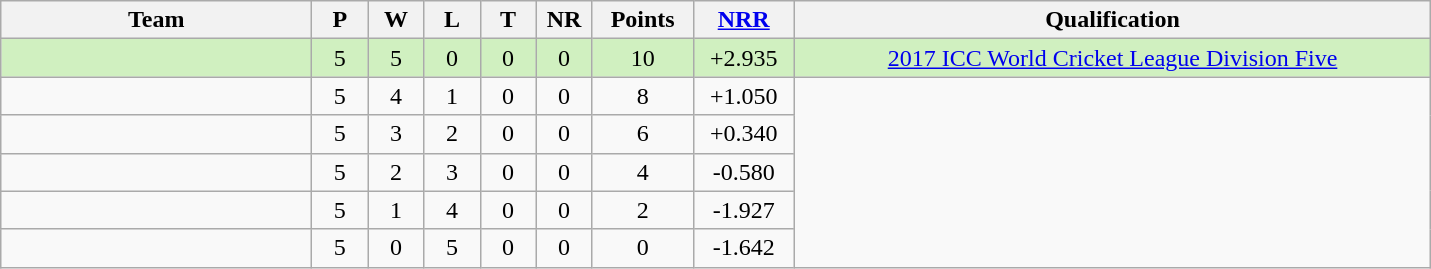<table class="wikitable" style="text-align:center;">
<tr>
<th width=200>Team</th>
<th width=30 abbr="Played">P</th>
<th width=30 abbr="Won">W</th>
<th width=30 abbr="Lost">L</th>
<th width=30 abbr="Tied">T</th>
<th width=30 abbr="No result">NR</th>
<th width=60>Points</th>
<th width=60 abbr="Net run rate"><a href='#'>NRR</a></th>
<th width=417>Qualification</th>
</tr>
<tr style="background: #D0F0C0;">
<td align="left"></td>
<td>5</td>
<td>5</td>
<td>0</td>
<td>0</td>
<td>0</td>
<td>10</td>
<td>+2.935</td>
<td rowspan=1><a href='#'>2017 ICC World Cricket League Division Five</a></td>
</tr>
<tr>
<td align="left"></td>
<td>5</td>
<td>4</td>
<td>1</td>
<td>0</td>
<td>0</td>
<td>8</td>
<td>+1.050</td>
<td rowspan=5></td>
</tr>
<tr>
<td align="left"></td>
<td>5</td>
<td>3</td>
<td>2</td>
<td>0</td>
<td>0</td>
<td>6</td>
<td>+0.340</td>
</tr>
<tr>
<td align="left"></td>
<td>5</td>
<td>2</td>
<td>3</td>
<td>0</td>
<td>0</td>
<td>4</td>
<td>-0.580</td>
</tr>
<tr>
<td align="left"></td>
<td>5</td>
<td>1</td>
<td>4</td>
<td>0</td>
<td>0</td>
<td>2</td>
<td>-1.927</td>
</tr>
<tr>
<td align="left"></td>
<td>5</td>
<td>0</td>
<td>5</td>
<td>0</td>
<td>0</td>
<td>0</td>
<td>-1.642</td>
</tr>
</table>
